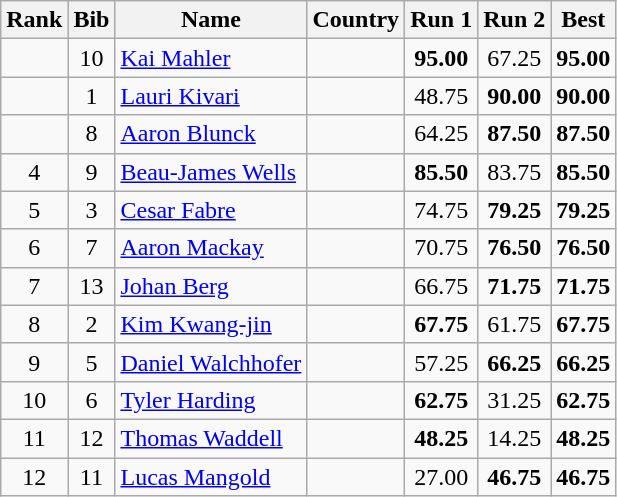<table class="wikitable sortable" style="text-align:center">
<tr>
<th>Rank</th>
<th>Bib</th>
<th>Name</th>
<th>Country</th>
<th>Run 1</th>
<th>Run 2</th>
<th>Best</th>
</tr>
<tr>
<td></td>
<td>10</td>
<td align=left><a href='#'>Kai Mahler</a></td>
<td align=left></td>
<td><strong>95.00</strong></td>
<td>67.25</td>
<td><strong>95.00</strong></td>
</tr>
<tr>
<td></td>
<td>1</td>
<td align=left><a href='#'>Lauri Kivari</a></td>
<td align=left></td>
<td>48.75</td>
<td><strong>90.00</strong></td>
<td><strong>90.00</strong></td>
</tr>
<tr>
<td></td>
<td>8</td>
<td align=left><a href='#'>Aaron Blunck</a></td>
<td align=left></td>
<td>64.25</td>
<td><strong>87.50</strong></td>
<td><strong>87.50</strong></td>
</tr>
<tr>
<td>4</td>
<td>9</td>
<td align=left><a href='#'>Beau-James Wells</a></td>
<td align=left></td>
<td><strong>85.50</strong></td>
<td>83.75</td>
<td><strong>85.50</strong></td>
</tr>
<tr>
<td>5</td>
<td>3</td>
<td align=left><a href='#'>Cesar Fabre</a></td>
<td align=left></td>
<td>74.75</td>
<td><strong>79.25</strong></td>
<td><strong>79.25</strong></td>
</tr>
<tr>
<td>6</td>
<td>7</td>
<td align=left><a href='#'>Aaron Mackay</a></td>
<td align=left></td>
<td>70.75</td>
<td><strong>76.50</strong></td>
<td><strong>76.50</strong></td>
</tr>
<tr>
<td>7</td>
<td>13</td>
<td align=left><a href='#'>Johan Berg</a></td>
<td align=left></td>
<td>66.75</td>
<td><strong>71.75</strong></td>
<td><strong>71.75</strong></td>
</tr>
<tr>
<td>8</td>
<td>2</td>
<td align=left><a href='#'>Kim Kwang-jin</a></td>
<td align=left></td>
<td><strong>67.75</strong></td>
<td>61.75</td>
<td><strong>67.75</strong></td>
</tr>
<tr>
<td>9</td>
<td>5</td>
<td align=left><a href='#'>Daniel Walchhofer</a></td>
<td align=left></td>
<td>57.25</td>
<td><strong>66.25</strong></td>
<td><strong>66.25</strong></td>
</tr>
<tr>
<td>10</td>
<td>6</td>
<td align=left><a href='#'>Tyler Harding</a></td>
<td align=left></td>
<td><strong>62.75</strong></td>
<td>31.25</td>
<td><strong>62.75</strong></td>
</tr>
<tr>
<td>11</td>
<td>12</td>
<td align=left><a href='#'>Thomas Waddell</a></td>
<td align=left></td>
<td><strong>48.25</strong></td>
<td>14.25</td>
<td><strong>48.25</strong></td>
</tr>
<tr>
<td>12</td>
<td>11</td>
<td align=left><a href='#'>Lucas Mangold</a></td>
<td align=left></td>
<td>27.00</td>
<td><strong>46.75</strong></td>
<td><strong>46.75</strong></td>
</tr>
</table>
